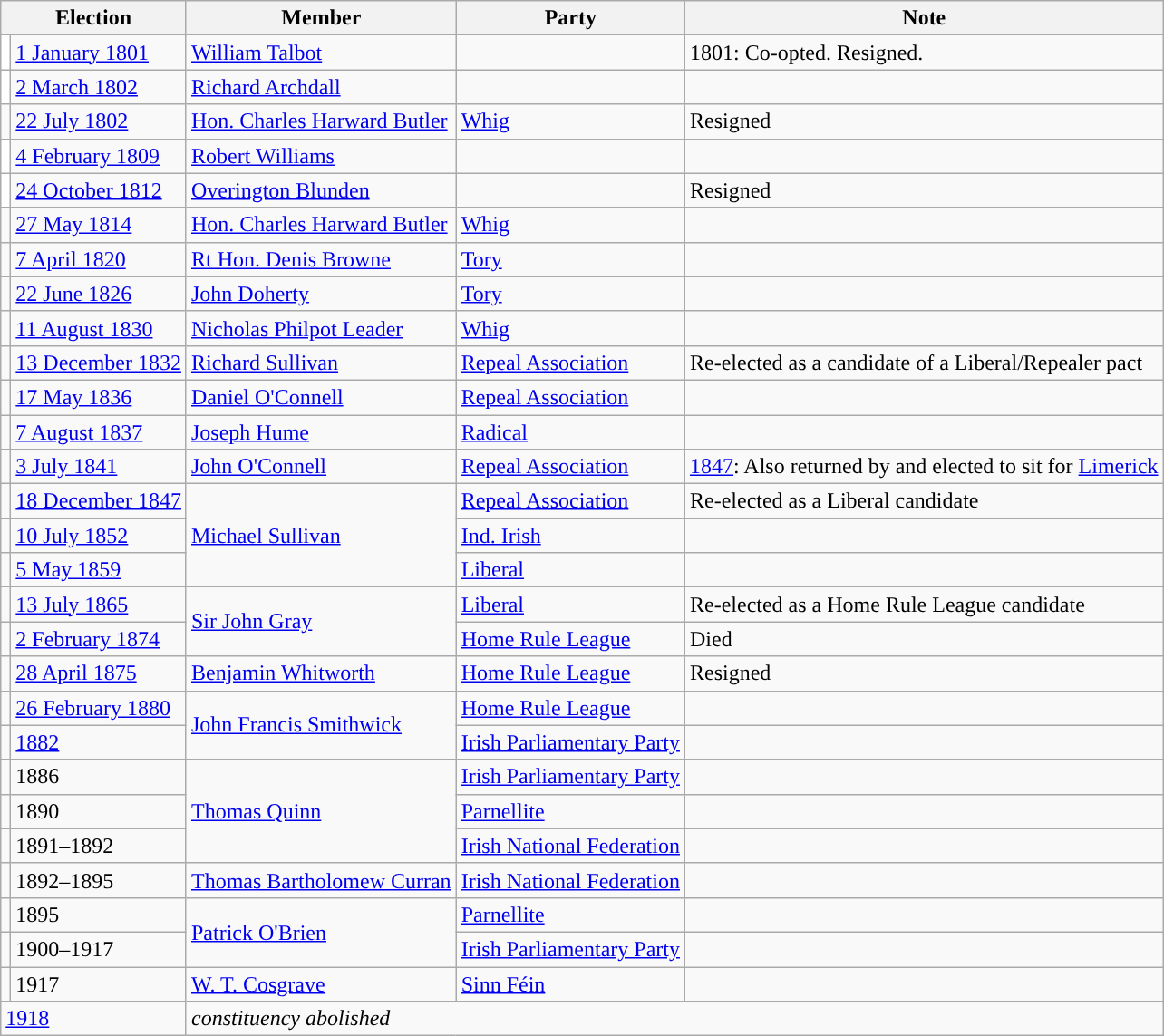<table class="wikitable">
<tr>
<th colspan="2">Election</th>
<th>Member</th>
<th>Party</th>
<th>Note</th>
</tr>
<tr>
<td style="color:inherit;background-color: white"></td>
<td><a href='#'>1 January 1801</a></td>
<td><a href='#'>William Talbot</a></td>
<td></td>
<td>1801: Co-opted. Resigned.</td>
</tr>
<tr>
<td style="color:inherit;background-color: white"></td>
<td><a href='#'>2 March 1802</a></td>
<td><a href='#'>Richard Archdall</a></td>
<td></td>
<td></td>
</tr>
<tr>
<td style="color:inherit;background-color: "></td>
<td><a href='#'>22 July 1802</a></td>
<td><a href='#'>Hon. Charles Harward Butler</a></td>
<td><a href='#'>Whig</a></td>
<td>Resigned</td>
</tr>
<tr>
<td style="color:inherit;background-color: white"></td>
<td><a href='#'>4 February 1809</a></td>
<td><a href='#'>Robert Williams</a></td>
<td></td>
<td></td>
</tr>
<tr>
<td style="color:inherit;background-color: white"></td>
<td><a href='#'>24 October 1812</a></td>
<td><a href='#'>Overington Blunden</a></td>
<td></td>
<td>Resigned</td>
</tr>
<tr>
<td style="color:inherit;background-color: "></td>
<td><a href='#'>27 May 1814</a></td>
<td><a href='#'>Hon. Charles Harward Butler</a></td>
<td><a href='#'>Whig</a></td>
<td></td>
</tr>
<tr>
<td style="color:inherit;background-color: "></td>
<td><a href='#'>7 April 1820</a></td>
<td><a href='#'>Rt Hon. Denis Browne</a></td>
<td><a href='#'>Tory</a></td>
<td></td>
</tr>
<tr>
<td style="color:inherit;background-color: "></td>
<td><a href='#'>22 June 1826</a></td>
<td><a href='#'>John Doherty</a></td>
<td><a href='#'>Tory</a></td>
<td></td>
</tr>
<tr>
<td style="color:inherit;background-color: "></td>
<td><a href='#'>11 August 1830</a></td>
<td><a href='#'>Nicholas Philpot Leader</a></td>
<td><a href='#'>Whig</a></td>
<td></td>
</tr>
<tr>
<td style="color:inherit;background-color: "></td>
<td><a href='#'>13 December 1832</a></td>
<td><a href='#'>Richard Sullivan</a></td>
<td><a href='#'>Repeal Association</a></td>
<td>Re-elected as a candidate of a Liberal/Repealer pact</td>
</tr>
<tr>
<td style="color:inherit;background-color: "></td>
<td><a href='#'>17 May 1836</a></td>
<td><a href='#'>Daniel O'Connell</a></td>
<td><a href='#'>Repeal Association</a></td>
<td></td>
</tr>
<tr>
<td style="color:inherit;background-color: "></td>
<td><a href='#'>7 August 1837</a></td>
<td><a href='#'>Joseph Hume</a></td>
<td><a href='#'>Radical</a></td>
<td></td>
</tr>
<tr>
<td style="color:inherit;background-color: "></td>
<td><a href='#'>3 July 1841</a></td>
<td><a href='#'>John O'Connell</a></td>
<td><a href='#'>Repeal Association</a></td>
<td><a href='#'>1847</a>: Also returned by and elected to sit for <a href='#'>Limerick</a></td>
</tr>
<tr>
<td style="color:inherit;background-color: "></td>
<td><a href='#'>18 December 1847</a></td>
<td rowspan="3"><a href='#'>Michael Sullivan</a></td>
<td><a href='#'>Repeal Association</a></td>
<td>Re-elected as a Liberal candidate</td>
</tr>
<tr>
<td style="color:inherit;background-color: "></td>
<td><a href='#'>10 July 1852</a></td>
<td><a href='#'>Ind. Irish</a></td>
<td></td>
</tr>
<tr>
<td style="color:inherit;background-color: "></td>
<td><a href='#'>5 May 1859</a></td>
<td><a href='#'>Liberal</a></td>
<td></td>
</tr>
<tr>
<td style="color:inherit;background-color: "></td>
<td><a href='#'>13 July 1865</a></td>
<td rowspan="2"><a href='#'>Sir John Gray</a></td>
<td><a href='#'>Liberal</a></td>
<td>Re-elected as a Home Rule League candidate</td>
</tr>
<tr>
<td style="color:inherit;background-color: "></td>
<td><a href='#'>2 February 1874</a></td>
<td><a href='#'>Home Rule League</a></td>
<td>Died</td>
</tr>
<tr>
<td style="color:inherit;background-color: "></td>
<td><a href='#'>28 April 1875</a></td>
<td><a href='#'>Benjamin Whitworth</a></td>
<td><a href='#'>Home Rule League</a></td>
<td>Resigned</td>
</tr>
<tr>
<td style="color:inherit;background-color: "></td>
<td><a href='#'>26 February 1880</a></td>
<td rowspan="2"><a href='#'>John Francis Smithwick</a></td>
<td><a href='#'>Home Rule League</a></td>
<td></td>
</tr>
<tr>
<td style="color:inherit;background-color: "></td>
<td><a href='#'>1882</a></td>
<td><a href='#'>Irish Parliamentary Party</a></td>
<td></td>
</tr>
<tr>
<td style="color:inherit;background-color: "></td>
<td>1886</td>
<td rowspan=3><a href='#'>Thomas Quinn</a></td>
<td><a href='#'>Irish Parliamentary Party</a></td>
<td></td>
</tr>
<tr>
<td style="color:inherit;background-color: "></td>
<td>1890</td>
<td><a href='#'>Parnellite</a></td>
<td></td>
</tr>
<tr>
<td style="color:inherit;background-color: "></td>
<td>1891–1892</td>
<td><a href='#'>Irish National Federation</a></td>
<td></td>
</tr>
<tr>
<td style="color:inherit;background-color: "></td>
<td>1892–1895</td>
<td><a href='#'>Thomas Bartholomew Curran</a></td>
<td><a href='#'>Irish National Federation</a></td>
<td></td>
</tr>
<tr>
<td style="color:inherit;background-color: "></td>
<td>1895</td>
<td rowspan=2><a href='#'>Patrick O'Brien</a></td>
<td><a href='#'>Parnellite</a></td>
<td></td>
</tr>
<tr>
<td style="color:inherit;background-color: "></td>
<td>1900–1917</td>
<td><a href='#'>Irish Parliamentary Party</a></td>
<td></td>
</tr>
<tr>
<td style="color:inherit;background-color: "></td>
<td>1917</td>
<td><a href='#'>W. T. Cosgrave</a></td>
<td><a href='#'>Sinn Féin</a></td>
<td></td>
</tr>
<tr>
<td colspan="2"><a href='#'>1918</a></td>
<td colspan="3"><em>constituency abolished</em></td>
</tr>
</table>
